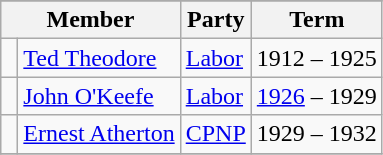<table class="wikitable">
<tr>
</tr>
<tr>
<th colspan="2">Member</th>
<th>Party</th>
<th>Term</th>
</tr>
<tr>
<td> </td>
<td><a href='#'>Ted Theodore</a></td>
<td><a href='#'>Labor</a></td>
<td>1912 – 1925</td>
</tr>
<tr>
<td> </td>
<td><a href='#'>John O'Keefe</a></td>
<td><a href='#'>Labor</a></td>
<td><a href='#'>1926</a> – 1929</td>
</tr>
<tr>
<td> </td>
<td><a href='#'>Ernest Atherton</a></td>
<td><a href='#'>CPNP</a></td>
<td>1929 – 1932</td>
</tr>
<tr>
</tr>
</table>
